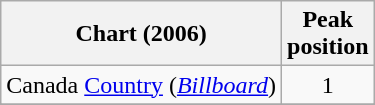<table class="wikitable sortable">
<tr>
<th align="left">Chart (2006)</th>
<th align="center">Peak<br>position</th>
</tr>
<tr>
<td>Canada <a href='#'>Country</a> (<a href='#'><em>Billboard</em></a>)</td>
<td align="center">1</td>
</tr>
<tr>
</tr>
<tr>
</tr>
</table>
